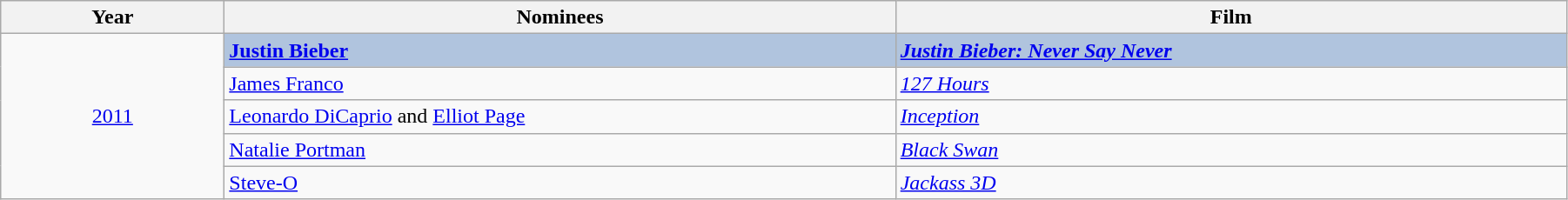<table class="wikitable" width="95%" cellpadding="5">
<tr>
<th width="10%">Year</th>
<th width="30%">Nominees</th>
<th width="30%">Film</th>
</tr>
<tr>
<td rowspan="5" align="center"><a href='#'>2011</a></td>
<td style="background:#B0C4DE;"><strong><a href='#'>Justin Bieber</a></strong></td>
<td style="background:#B0C4DE;"><strong><em><a href='#'>Justin Bieber: Never Say Never</a></em></strong></td>
</tr>
<tr>
<td><a href='#'>James Franco</a></td>
<td><em><a href='#'>127 Hours</a></em></td>
</tr>
<tr>
<td><a href='#'>Leonardo DiCaprio</a> and <a href='#'>Elliot Page</a></td>
<td><em><a href='#'>Inception</a></em></td>
</tr>
<tr>
<td><a href='#'>Natalie Portman</a></td>
<td><em><a href='#'>Black Swan</a></em></td>
</tr>
<tr>
<td><a href='#'>Steve-O</a></td>
<td><em><a href='#'>Jackass 3D</a></em></td>
</tr>
</table>
